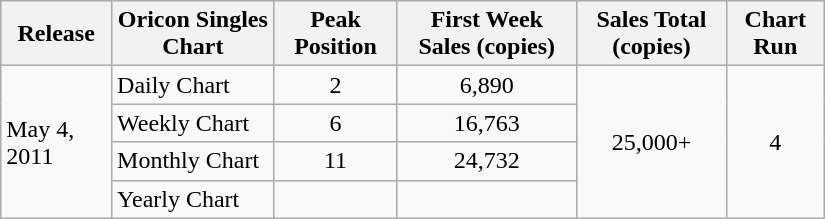<table class="wikitable" style="width:550px;">
<tr>
<th>Release</th>
<th>Oricon Singles Chart</th>
<th>Peak Position</th>
<th>First Week Sales (copies)</th>
<th>Sales Total (copies)</th>
<th>Chart Run</th>
</tr>
<tr>
<td rowspan="4">May 4, 2011</td>
<td>Daily Chart</td>
<td style="text-align:center;">2</td>
<td style="text-align:center;">6,890</td>
<td rowspan="4" style="text-align:center;">25,000+</td>
<td rowspan="4" style="text-align:center;">4</td>
</tr>
<tr>
<td>Weekly Chart</td>
<td style="text-align:center;">6</td>
<td style="text-align:center;">16,763</td>
</tr>
<tr>
<td>Monthly Chart</td>
<td style="text-align:center;">11</td>
<td style="text-align:center;">24,732</td>
</tr>
<tr>
<td>Yearly Chart</td>
<td style="text-align:center;"></td>
<td style="text-align:center;"></td>
</tr>
</table>
